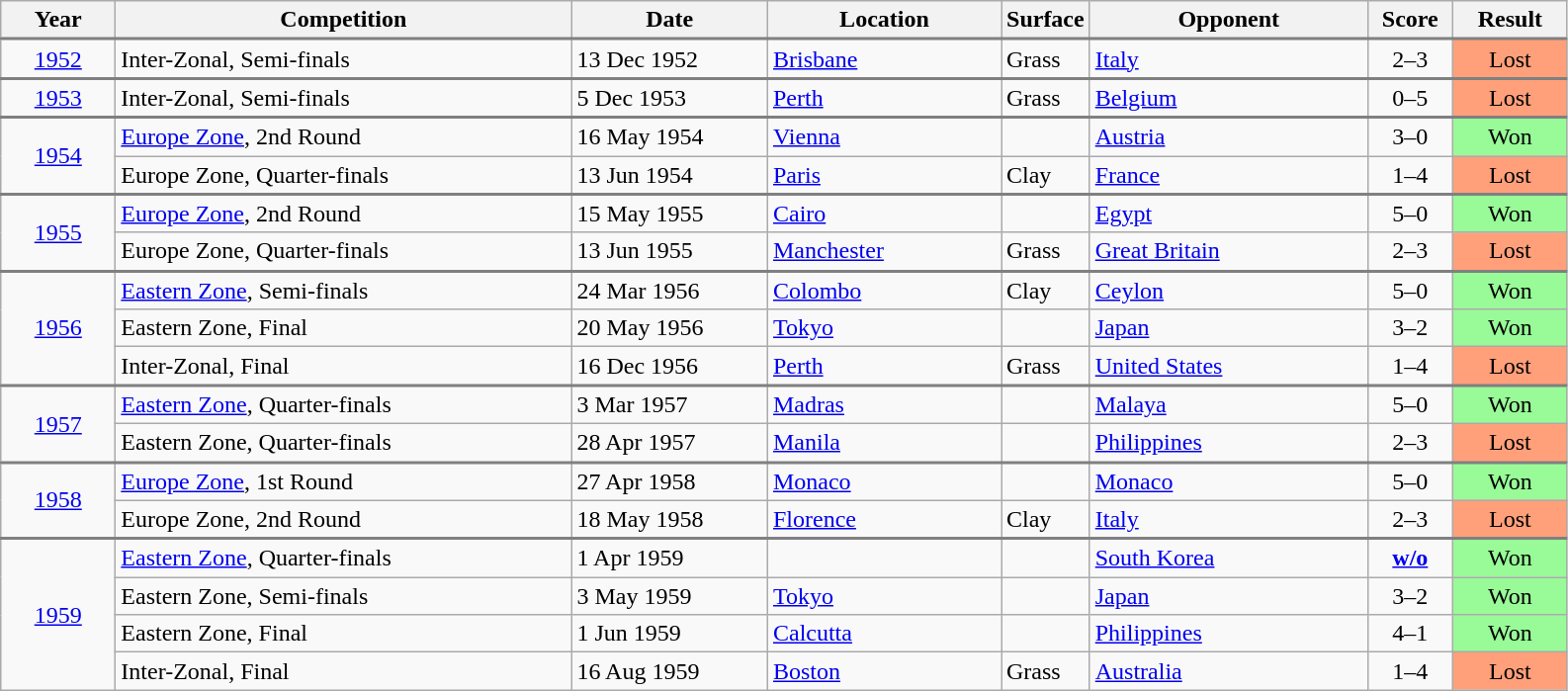<table class="wikitable collapsible collapsed">
<tr>
<th style="width:70px;">Year</th>
<th style="width:300px;">Competition</th>
<th style="width:125px;">Date</th>
<th style="width:150px;">Location</th>
<th style="width:60px:">Surface</th>
<th style="width:180px;">Opponent</th>
<th style="width:50px;">Score</th>
<th style="width:70px;">Result</th>
</tr>
<tr style="border-top:2px solid gray;">
<td style="text-align:center;" rowspan="1"><a href='#'>1952</a></td>
<td>Inter-Zonal, Semi-finals</td>
<td>13 Dec 1952</td>
<td> <a href='#'>Brisbane</a></td>
<td>Grass</td>
<td> <a href='#'>Italy</a></td>
<td align="center">2–3</td>
<td align="center" bgcolor="FFA07A">Lost</td>
</tr>
<tr style="border-top:2px solid gray;">
<td style="text-align:center;" rowspan="1"><a href='#'>1953</a></td>
<td>Inter-Zonal, Semi-finals</td>
<td>5 Dec 1953</td>
<td> <a href='#'>Perth</a></td>
<td>Grass</td>
<td> <a href='#'>Belgium</a></td>
<td align="center">0–5</td>
<td align="center" bgcolor="FFA07A">Lost</td>
</tr>
<tr style="border-top:2px solid gray;">
<td style="text-align:center;" rowspan="2"><a href='#'>1954</a></td>
<td><a href='#'>Europe Zone</a>, 2nd Round</td>
<td>16 May 1954</td>
<td> <a href='#'>Vienna</a></td>
<td></td>
<td> <a href='#'>Austria</a></td>
<td style="text-align:center;">3–0</td>
<td style="text-align:center; background:#98fb98;">Won</td>
</tr>
<tr>
<td>Europe Zone, Quarter-finals</td>
<td>13 Jun 1954</td>
<td> <a href='#'>Paris</a></td>
<td>Clay</td>
<td> <a href='#'>France</a></td>
<td align="center">1–4</td>
<td align="center" bgcolor="FFA07A">Lost</td>
</tr>
<tr style="border-top:2px solid gray;">
<td style="text-align:center;" rowspan="2"><a href='#'>1955</a></td>
<td><a href='#'>Europe Zone</a>, 2nd Round</td>
<td>15 May 1955</td>
<td> <a href='#'>Cairo</a></td>
<td></td>
<td> <a href='#'>Egypt</a></td>
<td style="text-align:center;">5–0</td>
<td style="text-align:center; background:#98fb98;">Won</td>
</tr>
<tr>
<td>Europe Zone, Quarter-finals</td>
<td>13 Jun 1955</td>
<td> <a href='#'>Manchester</a></td>
<td>Grass</td>
<td> <a href='#'>Great Britain</a></td>
<td align="center">2–3</td>
<td align="center" bgcolor="FFA07A">Lost</td>
</tr>
<tr style="border-top:2px solid gray;">
<td style="text-align:center;" rowspan="3"><a href='#'>1956</a></td>
<td><a href='#'>Eastern Zone</a>, Semi-finals</td>
<td>24 Mar 1956</td>
<td> <a href='#'>Colombo</a></td>
<td>Clay</td>
<td> <a href='#'>Ceylon</a></td>
<td style="text-align:center;">5–0</td>
<td style="text-align:center; background:#98fb98;">Won</td>
</tr>
<tr>
<td>Eastern Zone, Final</td>
<td>20 May 1956</td>
<td> <a href='#'>Tokyo</a></td>
<td></td>
<td> <a href='#'>Japan</a></td>
<td style="text-align:center;">3–2</td>
<td style="text-align:center; background:#98fb98;">Won</td>
</tr>
<tr>
<td>Inter-Zonal, Final</td>
<td>16 Dec 1956</td>
<td> <a href='#'>Perth</a></td>
<td>Grass</td>
<td> <a href='#'>United States</a></td>
<td align="center">1–4</td>
<td align="center" bgcolor="FFA07A">Lost</td>
</tr>
<tr style="border-top:2px solid gray;">
<td style="text-align:center;" rowspan="2"><a href='#'>1957</a></td>
<td><a href='#'>Eastern Zone</a>, Quarter-finals</td>
<td>3 Mar 1957</td>
<td> <a href='#'>Madras</a></td>
<td></td>
<td> <a href='#'>Malaya</a></td>
<td style="text-align:center;">5–0</td>
<td style="text-align:center; background:#98fb98;">Won</td>
</tr>
<tr>
<td>Eastern Zone, Quarter-finals</td>
<td>28 Apr 1957</td>
<td> <a href='#'>Manila</a></td>
<td></td>
<td> <a href='#'>Philippines</a></td>
<td align="center">2–3</td>
<td align="center" bgcolor="FFA07A">Lost</td>
</tr>
<tr style="border-top:2px solid gray;">
<td style="text-align:center;" rowspan="2"><a href='#'>1958</a></td>
<td><a href='#'>Europe Zone</a>, 1st Round</td>
<td>27 Apr 1958</td>
<td> <a href='#'>Monaco</a></td>
<td></td>
<td> <a href='#'>Monaco</a></td>
<td style="text-align:center;">5–0</td>
<td style="text-align:center; background:#98fb98;">Won</td>
</tr>
<tr>
<td>Europe Zone, 2nd Round</td>
<td>18 May 1958</td>
<td> <a href='#'>Florence</a></td>
<td>Clay</td>
<td> <a href='#'>Italy</a></td>
<td align="center">2–3</td>
<td align="center" bgcolor="FFA07A">Lost</td>
</tr>
<tr style="border-top:2px solid gray;">
<td style="text-align:center;" rowspan="4"><a href='#'>1959</a></td>
<td><a href='#'>Eastern Zone</a>, Quarter-finals</td>
<td>1 Apr 1959</td>
<td></td>
<td></td>
<td> <a href='#'>South Korea</a></td>
<td style="text-align:center;"><strong><a href='#'>w/o</a></strong></td>
<td style="text-align:center; background:#98fb98;">Won</td>
</tr>
<tr>
<td>Eastern Zone, Semi-finals</td>
<td>3 May 1959</td>
<td> <a href='#'>Tokyo</a></td>
<td></td>
<td> <a href='#'>Japan</a></td>
<td style="text-align:center;">3–2</td>
<td style="text-align:center; background:#98fb98;">Won</td>
</tr>
<tr>
<td>Eastern Zone, Final</td>
<td>1 Jun 1959</td>
<td> <a href='#'>Calcutta</a></td>
<td></td>
<td> <a href='#'>Philippines</a></td>
<td style="text-align:center;">4–1</td>
<td style="text-align:center; background:#98fb98;">Won</td>
</tr>
<tr>
<td>Inter-Zonal, Final</td>
<td>16 Aug 1959</td>
<td> <a href='#'>Boston</a></td>
<td>Grass</td>
<td> <a href='#'>Australia</a></td>
<td align="center">1–4</td>
<td align="center" bgcolor="FFA07A">Lost</td>
</tr>
</table>
